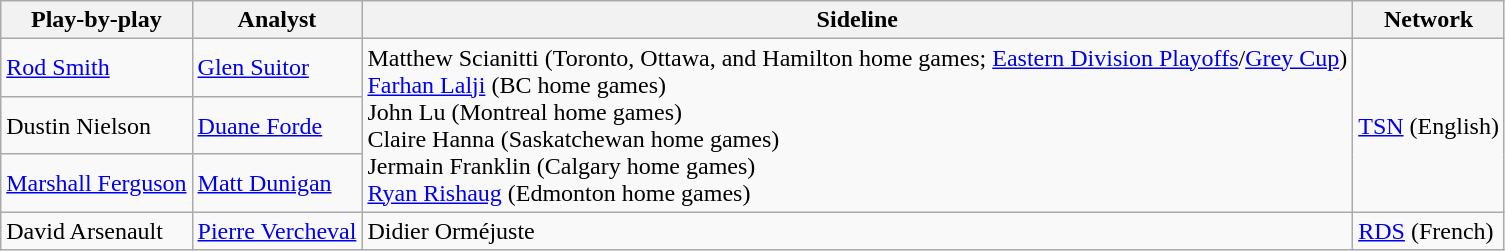<table class="wikitable">
<tr>
<th>Play-by-play</th>
<th>Analyst</th>
<th>Sideline</th>
<th>Network</th>
</tr>
<tr>
<td><a href='#'>Rod Smith</a></td>
<td><a href='#'>Glen Suitor</a></td>
<td rowspan="3">Matthew Scianitti (Toronto, Ottawa, and Hamilton home games; <a href='#'>Eastern Division Playoffs</a>/<a href='#'>Grey Cup</a>)<br><a href='#'>Farhan Lalji</a> (BC home games)<br>John Lu (Montreal home games)<br>Claire Hanna (Saskatchewan home games)<br>Jermain Franklin (Calgary home games)<br><a href='#'>Ryan Rishaug</a> (Edmonton home games)</td>
<td rowspan="3"><a href='#'>TSN</a> (English)</td>
</tr>
<tr>
<td>Dustin Nielson</td>
<td><a href='#'>Duane Forde</a></td>
</tr>
<tr>
<td><a href='#'>Marshall Ferguson</a></td>
<td><a href='#'>Matt Dunigan</a></td>
</tr>
<tr>
<td>David Arsenault</td>
<td><a href='#'>Pierre Vercheval</a></td>
<td>Didier Orméjuste</td>
<td><a href='#'>RDS</a> (French)</td>
</tr>
</table>
